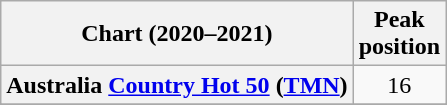<table class="wikitable sortable plainrowheaders" style="text-align:center">
<tr>
<th scope="col">Chart (2020–2021)</th>
<th scope="col">Peak<br>position</th>
</tr>
<tr>
<th scope="row">Australia <a href='#'>Country Hot 50</a> (<a href='#'>TMN</a>)</th>
<td>16</td>
</tr>
<tr>
</tr>
<tr>
</tr>
<tr>
</tr>
<tr>
</tr>
<tr>
</tr>
</table>
